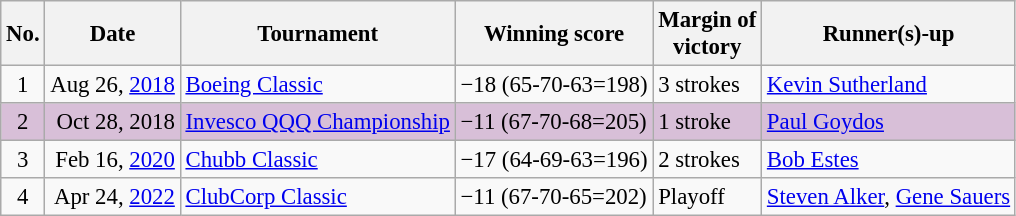<table class="wikitable" style="font-size:95%;">
<tr>
<th>No.</th>
<th>Date</th>
<th>Tournament</th>
<th>Winning score</th>
<th>Margin of<br>victory</th>
<th>Runner(s)-up</th>
</tr>
<tr>
<td align=center>1</td>
<td align=right>Aug 26, <a href='#'>2018</a></td>
<td><a href='#'>Boeing Classic</a></td>
<td>−18 (65-70-63=198)</td>
<td>3 strokes</td>
<td> <a href='#'>Kevin Sutherland</a></td>
</tr>
<tr style="background:thistle">
<td align=center>2</td>
<td align=right>Oct 28, 2018</td>
<td><a href='#'>Invesco QQQ Championship</a></td>
<td>−11 (67-70-68=205)</td>
<td>1 stroke</td>
<td> <a href='#'>Paul Goydos</a></td>
</tr>
<tr>
<td align=center>3</td>
<td align=right>Feb 16, <a href='#'>2020</a></td>
<td><a href='#'>Chubb Classic</a></td>
<td>−17 (64-69-63=196)</td>
<td>2 strokes</td>
<td> <a href='#'>Bob Estes</a></td>
</tr>
<tr>
<td align=center>4</td>
<td align=right>Apr 24, <a href='#'>2022</a></td>
<td><a href='#'>ClubCorp Classic</a></td>
<td>−11 (67-70-65=202)</td>
<td>Playoff</td>
<td> <a href='#'>Steven Alker</a>,  <a href='#'>Gene Sauers</a></td>
</tr>
</table>
